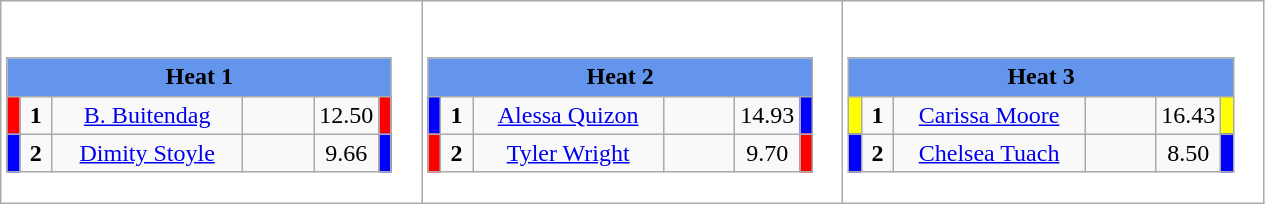<table class="wikitable" style="background:#fff;">
<tr>
<td><div><br><table class="wikitable">
<tr>
<td colspan="6"  style="text-align:center; background:#6495ed;"><strong>Heat 1</strong></td>
</tr>
<tr>
<td style="width:01px; background: #f00;"></td>
<td style="width:14px; text-align:center;"><strong>1</strong></td>
<td style="width:120px; text-align:center;"><a href='#'>B. Buitendag</a></td>
<td style="width:40px; text-align:center;"></td>
<td style="width:20px; text-align:center;">12.50</td>
<td style="width:01px; background: #f00;"></td>
</tr>
<tr>
<td style="width:01px; background: #00f;"></td>
<td style="width:14px; text-align:center;"><strong>2</strong></td>
<td style="width:120px; text-align:center;"><a href='#'>Dimity Stoyle</a></td>
<td style="width:40px; text-align:center;"></td>
<td style="width:20px; text-align:center;">9.66</td>
<td style="width:01px; background: #00f;"></td>
</tr>
</table>
</div></td>
<td><div><br><table class="wikitable">
<tr>
<td colspan="6"  style="text-align:center; background:#6495ed;"><strong>Heat 2</strong></td>
</tr>
<tr>
<td style="width:01px; background: #00f;"></td>
<td style="width:14px; text-align:center;"><strong>1</strong></td>
<td style="width:120px; text-align:center;"><a href='#'>Alessa Quizon</a></td>
<td style="width:40px; text-align:center;"></td>
<td style="width:20px; text-align:center;">14.93</td>
<td style="width:01px; background: #00f;"></td>
</tr>
<tr>
<td style="width:01px; background: #f00;"></td>
<td style="width:14px; text-align:center;"><strong>2</strong></td>
<td style="width:120px; text-align:center;"><a href='#'>Tyler Wright</a></td>
<td style="width:40px; text-align:center;"></td>
<td style="width:20px; text-align:center;">9.70</td>
<td style="width:01px; background: #f00;"></td>
</tr>
</table>
</div></td>
<td><div><br><table class="wikitable">
<tr>
<td colspan="6"  style="text-align:center; background:#6495ed;"><strong>Heat 3</strong></td>
</tr>
<tr>
<td style="width:01px; background: #ff0;"></td>
<td style="width:14px; text-align:center;"><strong>1</strong></td>
<td style="width:120px; text-align:center;"><a href='#'>Carissa Moore</a></td>
<td style="width:40px; text-align:center;"></td>
<td style="width:20px; text-align:center;">16.43</td>
<td style="width:01px; background: #ff0;"></td>
</tr>
<tr>
<td style="width:01px; background: #00f;"></td>
<td style="width:14px; text-align:center;"><strong>2</strong></td>
<td style="width:120px; text-align:center;"><a href='#'>Chelsea Tuach</a></td>
<td style="width:40px; text-align:center;"></td>
<td style="width:20px; text-align:center;">8.50</td>
<td style="width:01px; background: #00f;"></td>
</tr>
</table>
</div></td>
</tr>
</table>
